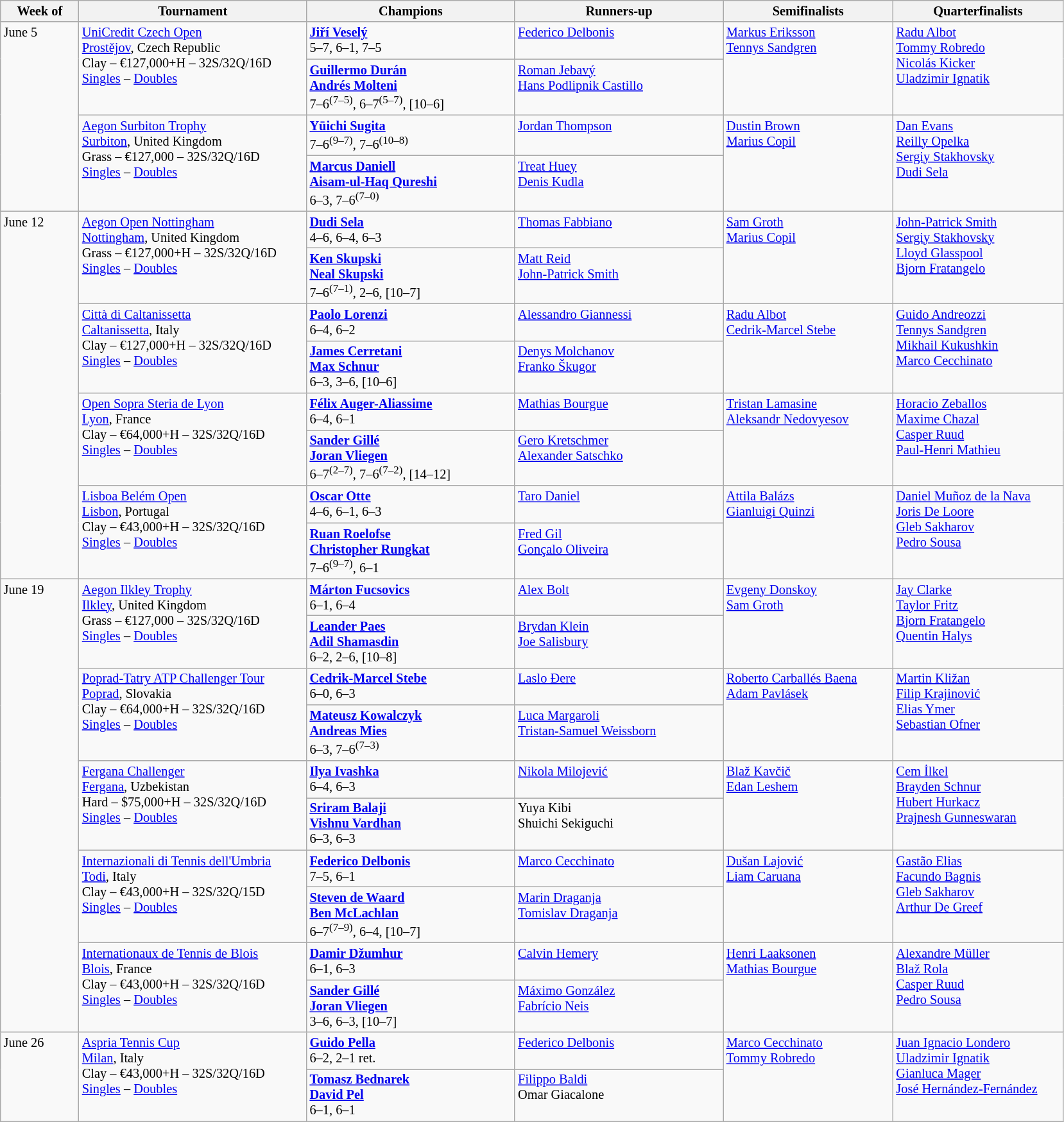<table class="wikitable" style="font-size:85%;">
<tr>
<th width="75">Week of</th>
<th width="230">Tournament</th>
<th width="210">Champions</th>
<th width="210">Runners-up</th>
<th width="170">Semifinalists</th>
<th width="170">Quarterfinalists</th>
</tr>
<tr valign=top>
<td rowspan=4>June 5</td>
<td rowspan=2><a href='#'>UniCredit Czech Open</a><br><a href='#'>Prostějov</a>, Czech Republic <br> Clay – €127,000+H – 32S/32Q/16D<br><a href='#'>Singles</a> – <a href='#'>Doubles</a></td>
<td> <strong><a href='#'>Jiří Veselý</a></strong><br>5–7, 6–1, 7–5</td>
<td> <a href='#'>Federico Delbonis</a></td>
<td rowspan=2> <a href='#'>Markus Eriksson</a> <br>  <a href='#'>Tennys Sandgren</a></td>
<td rowspan=2> <a href='#'>Radu Albot</a> <br> <a href='#'>Tommy Robredo</a> <br> <a href='#'>Nicolás Kicker</a> <br>  <a href='#'>Uladzimir Ignatik</a></td>
</tr>
<tr valign=top>
<td> <strong><a href='#'>Guillermo Durán</a></strong><br> <strong><a href='#'>Andrés Molteni</a></strong><br>7–6<sup>(7–5)</sup>, 6–7<sup>(5–7)</sup>, [10–6]</td>
<td> <a href='#'>Roman Jebavý</a><br> <a href='#'>Hans Podlipnik Castillo</a></td>
</tr>
<tr valign=top>
<td rowspan=2><a href='#'>Aegon Surbiton Trophy</a><br><a href='#'>Surbiton</a>, United Kingdom <br> Grass – €127,000 – 32S/32Q/16D<br><a href='#'>Singles</a> – <a href='#'>Doubles</a></td>
<td> <strong><a href='#'>Yūichi Sugita</a></strong><br>7–6<sup>(9–7)</sup>, 7–6<sup>(10–8)</sup></td>
<td> <a href='#'>Jordan Thompson</a></td>
<td rowspan=2> <a href='#'>Dustin Brown</a> <br>  <a href='#'>Marius Copil</a></td>
<td rowspan=2> <a href='#'>Dan Evans</a><br> <a href='#'>Reilly Opelka</a><br> <a href='#'>Sergiy Stakhovsky</a> <br>  <a href='#'>Dudi Sela</a></td>
</tr>
<tr valign=top>
<td> <strong><a href='#'>Marcus Daniell</a></strong><br> <strong><a href='#'>Aisam-ul-Haq Qureshi</a></strong><br>6–3, 7–6<sup>(7–0)</sup></td>
<td> <a href='#'>Treat Huey</a><br> <a href='#'>Denis Kudla</a></td>
</tr>
<tr valign=top>
<td rowspan=8>June 12</td>
<td rowspan=2><a href='#'>Aegon Open Nottingham</a><br><a href='#'>Nottingham</a>, United Kingdom <br> Grass – €127,000+H – 32S/32Q/16D<br><a href='#'>Singles</a> – <a href='#'>Doubles</a></td>
<td> <strong><a href='#'>Dudi Sela</a></strong><br>4–6, 6–4, 6–3</td>
<td> <a href='#'>Thomas Fabbiano</a></td>
<td rowspan=2> <a href='#'>Sam Groth</a> <br>  <a href='#'>Marius Copil</a></td>
<td rowspan=2> <a href='#'>John-Patrick Smith</a> <br> <a href='#'>Sergiy Stakhovsky</a> <br> <a href='#'>Lloyd Glasspool</a> <br>  <a href='#'>Bjorn Fratangelo</a></td>
</tr>
<tr valign=top>
<td> <strong><a href='#'>Ken Skupski</a></strong><br> <strong><a href='#'>Neal Skupski</a></strong><br>7–6<sup>(7–1)</sup>, 2–6, [10–7]</td>
<td> <a href='#'>Matt Reid</a><br> <a href='#'>John-Patrick Smith</a></td>
</tr>
<tr valign=top>
<td rowspan=2><a href='#'>Città di Caltanissetta</a><br><a href='#'>Caltanissetta</a>, Italy <br> Clay – €127,000+H – 32S/32Q/16D<br><a href='#'>Singles</a> – <a href='#'>Doubles</a></td>
<td> <strong><a href='#'>Paolo Lorenzi</a></strong><br>6–4, 6–2</td>
<td> <a href='#'>Alessandro Giannessi</a></td>
<td rowspan=2> <a href='#'>Radu Albot</a> <br>  <a href='#'>Cedrik-Marcel Stebe</a></td>
<td rowspan=2> <a href='#'>Guido Andreozzi</a> <br> <a href='#'>Tennys Sandgren</a> <br> <a href='#'>Mikhail Kukushkin</a> <br>  <a href='#'>Marco Cecchinato</a></td>
</tr>
<tr valign=top>
<td> <strong><a href='#'>James Cerretani</a></strong><br> <strong><a href='#'>Max Schnur</a></strong><br>6–3, 3–6, [10–6]</td>
<td> <a href='#'>Denys Molchanov</a><br> <a href='#'>Franko Škugor</a></td>
</tr>
<tr valign=top>
<td rowspan=2><a href='#'>Open Sopra Steria de Lyon</a><br><a href='#'>Lyon</a>, France <br> Clay – €64,000+H – 32S/32Q/16D<br><a href='#'>Singles</a> – <a href='#'>Doubles</a></td>
<td> <strong><a href='#'>Félix Auger-Aliassime</a></strong><br>6–4, 6–1</td>
<td> <a href='#'>Mathias Bourgue</a></td>
<td rowspan=2> <a href='#'>Tristan Lamasine</a> <br>  <a href='#'>Aleksandr Nedovyesov</a></td>
<td rowspan=2> <a href='#'>Horacio Zeballos</a> <br> <a href='#'>Maxime Chazal</a> <br> <a href='#'>Casper Ruud</a> <br>  <a href='#'>Paul-Henri Mathieu</a></td>
</tr>
<tr valign=top>
<td> <strong><a href='#'>Sander Gillé</a></strong><br> <strong><a href='#'>Joran Vliegen</a></strong><br>6–7<sup>(2–7)</sup>, 7–6<sup>(7–2)</sup>, [14–12]</td>
<td> <a href='#'>Gero Kretschmer</a><br> <a href='#'>Alexander Satschko</a></td>
</tr>
<tr valign=top>
<td rowspan=2><a href='#'>Lisboa Belém Open</a><br><a href='#'>Lisbon</a>, Portugal <br> Clay – €43,000+H – 32S/32Q/16D<br><a href='#'>Singles</a> – <a href='#'>Doubles</a></td>
<td> <strong><a href='#'>Oscar Otte</a></strong><br>4–6, 6–1, 6–3</td>
<td> <a href='#'>Taro Daniel</a></td>
<td rowspan=2> <a href='#'>Attila Balázs</a> <br>  <a href='#'>Gianluigi Quinzi</a></td>
<td rowspan=2> <a href='#'>Daniel Muñoz de la Nava</a> <br> <a href='#'>Joris De Loore</a> <br> <a href='#'>Gleb Sakharov</a> <br>  <a href='#'>Pedro Sousa</a></td>
</tr>
<tr valign=top>
<td> <strong><a href='#'>Ruan Roelofse</a></strong><br> <strong><a href='#'>Christopher Rungkat</a></strong><br>7–6<sup>(9–7)</sup>, 6–1</td>
<td> <a href='#'>Fred Gil</a><br> <a href='#'>Gonçalo Oliveira</a></td>
</tr>
<tr valign=top>
<td rowspan=10>June 19</td>
<td rowspan=2><a href='#'>Aegon Ilkley Trophy</a><br><a href='#'>Ilkley</a>, United Kingdom <br> Grass – €127,000 – 32S/32Q/16D<br><a href='#'>Singles</a> – <a href='#'>Doubles</a></td>
<td> <strong><a href='#'>Márton Fucsovics</a></strong><br>6–1, 6–4</td>
<td> <a href='#'>Alex Bolt</a></td>
<td rowspan=2> <a href='#'>Evgeny Donskoy</a> <br>  <a href='#'>Sam Groth</a></td>
<td rowspan=2> <a href='#'>Jay Clarke</a> <br> <a href='#'>Taylor Fritz</a> <br> <a href='#'>Bjorn Fratangelo</a> <br>  <a href='#'>Quentin Halys</a></td>
</tr>
<tr valign=top>
<td> <strong><a href='#'>Leander Paes</a></strong><br> <strong><a href='#'>Adil Shamasdin</a></strong><br>6–2, 2–6, [10–8]</td>
<td> <a href='#'>Brydan Klein</a><br> <a href='#'>Joe Salisbury</a></td>
</tr>
<tr valign=top>
<td rowspan=2><a href='#'>Poprad-Tatry ATP Challenger Tour</a><br><a href='#'>Poprad</a>, Slovakia <br> Clay – €64,000+H – 32S/32Q/16D<br><a href='#'>Singles</a> – <a href='#'>Doubles</a></td>
<td> <strong><a href='#'>Cedrik-Marcel Stebe</a></strong><br>6–0, 6–3</td>
<td> <a href='#'>Laslo Đere</a></td>
<td rowspan=2> <a href='#'>Roberto Carballés Baena</a> <br>  <a href='#'>Adam Pavlásek</a></td>
<td rowspan=2> <a href='#'>Martin Kližan</a> <br> <a href='#'>Filip Krajinović</a> <br> <a href='#'>Elias Ymer</a> <br>  <a href='#'>Sebastian Ofner</a></td>
</tr>
<tr valign=top>
<td> <strong><a href='#'>Mateusz Kowalczyk</a></strong><br> <strong><a href='#'>Andreas Mies</a></strong><br>6–3, 7–6<sup>(7–3)</sup></td>
<td> <a href='#'>Luca Margaroli</a><br> <a href='#'>Tristan-Samuel Weissborn</a></td>
</tr>
<tr valign=top>
<td rowspan=2><a href='#'>Fergana Challenger</a><br><a href='#'>Fergana</a>, Uzbekistan <br> Hard – $75,000+H – 32S/32Q/16D<br><a href='#'>Singles</a> – <a href='#'>Doubles</a></td>
<td> <strong><a href='#'>Ilya Ivashka</a></strong><br>6–4, 6–3</td>
<td> <a href='#'>Nikola Milojević</a></td>
<td rowspan=2> <a href='#'>Blaž Kavčič</a> <br>  <a href='#'>Edan Leshem</a></td>
<td rowspan=2> <a href='#'>Cem İlkel</a> <br> <a href='#'>Brayden Schnur</a> <br> <a href='#'>Hubert Hurkacz</a> <br>  <a href='#'>Prajnesh Gunneswaran</a></td>
</tr>
<tr valign=top>
<td> <strong><a href='#'>Sriram Balaji</a></strong><br> <strong><a href='#'>Vishnu Vardhan</a></strong><br>6–3, 6–3</td>
<td> Yuya Kibi<br> Shuichi Sekiguchi</td>
</tr>
<tr valign=top>
<td rowspan=2><a href='#'>Internazionali di Tennis dell'Umbria</a><br><a href='#'>Todi</a>, Italy <br> Clay – €43,000+H – 32S/32Q/15D<br><a href='#'>Singles</a> – <a href='#'>Doubles</a></td>
<td> <strong><a href='#'>Federico Delbonis</a></strong><br>7–5, 6–1</td>
<td> <a href='#'>Marco Cecchinato</a></td>
<td rowspan=2> <a href='#'>Dušan Lajović</a> <br>  <a href='#'>Liam Caruana</a></td>
<td rowspan=2> <a href='#'>Gastão Elias</a> <br> <a href='#'>Facundo Bagnis</a> <br> <a href='#'>Gleb Sakharov</a> <br>  <a href='#'>Arthur De Greef</a></td>
</tr>
<tr valign=top>
<td> <strong><a href='#'>Steven de Waard</a></strong><br> <strong><a href='#'>Ben McLachlan</a></strong><br>6–7<sup>(7–9)</sup>, 6–4, [10–7]</td>
<td> <a href='#'>Marin Draganja</a><br> <a href='#'>Tomislav Draganja</a></td>
</tr>
<tr valign=top>
<td rowspan=2><a href='#'>Internationaux de Tennis de Blois</a><br><a href='#'>Blois</a>, France <br> Clay – €43,000+H – 32S/32Q/16D<br><a href='#'>Singles</a> – <a href='#'>Doubles</a></td>
<td> <strong><a href='#'>Damir Džumhur</a></strong><br>6–1, 6–3</td>
<td> <a href='#'>Calvin Hemery</a></td>
<td rowspan=2> <a href='#'>Henri Laaksonen</a> <br>  <a href='#'>Mathias Bourgue</a></td>
<td rowspan=2> <a href='#'>Alexandre Müller</a> <br> <a href='#'>Blaž Rola</a> <br> <a href='#'>Casper Ruud</a> <br>  <a href='#'>Pedro Sousa</a></td>
</tr>
<tr valign=top>
<td> <strong><a href='#'>Sander Gillé</a></strong><br> <strong><a href='#'>Joran Vliegen</a></strong><br>3–6, 6–3, [10–7]</td>
<td> <a href='#'>Máximo González</a><br> <a href='#'>Fabrício Neis</a></td>
</tr>
<tr valign=top>
<td rowspan=2>June 26</td>
<td rowspan=2><a href='#'>Aspria Tennis Cup</a><br><a href='#'>Milan</a>, Italy <br> Clay – €43,000+H – 32S/32Q/16D<br><a href='#'>Singles</a> – <a href='#'>Doubles</a></td>
<td> <strong><a href='#'>Guido Pella</a></strong><br>6–2, 2–1 ret.</td>
<td> <a href='#'>Federico Delbonis</a></td>
<td rowspan=2> <a href='#'>Marco Cecchinato</a> <br>  <a href='#'>Tommy Robredo</a></td>
<td rowspan=2> <a href='#'>Juan Ignacio Londero</a> <br> <a href='#'>Uladzimir Ignatik</a> <br> <a href='#'>Gianluca Mager</a> <br>  <a href='#'>José Hernández-Fernández</a></td>
</tr>
<tr valign=top>
<td> <strong><a href='#'>Tomasz Bednarek</a></strong><br> <strong><a href='#'>David Pel</a></strong><br>6–1, 6–1</td>
<td> <a href='#'>Filippo Baldi</a><br> Omar Giacalone</td>
</tr>
</table>
